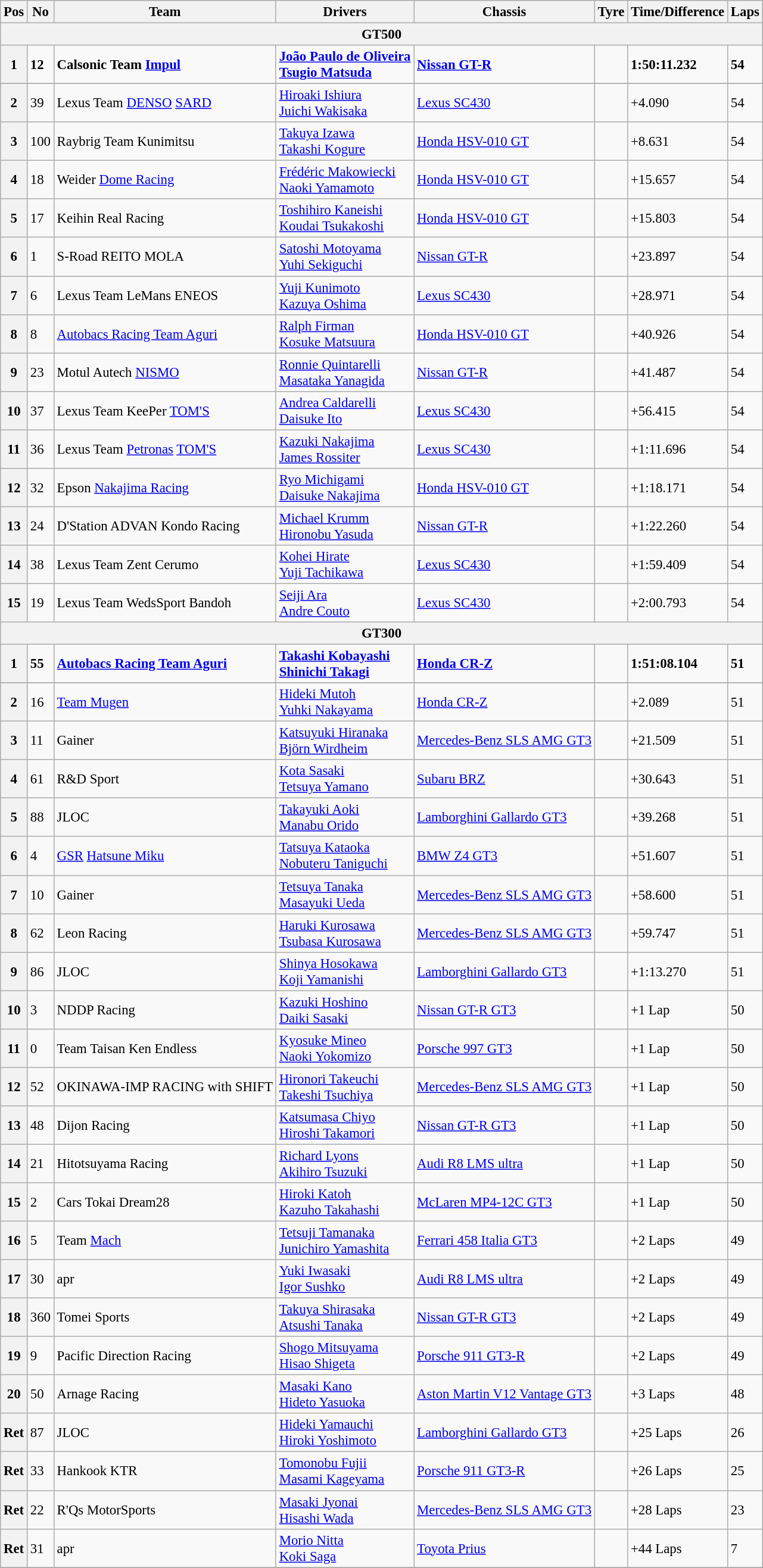<table class="wikitable" style="font-size: 95%;">
<tr>
<th>Pos</th>
<th>No</th>
<th>Team</th>
<th>Drivers</th>
<th>Chassis</th>
<th>Tyre</th>
<th>Time/Difference</th>
<th>Laps</th>
</tr>
<tr>
<th colspan=8><strong>GT500</strong></th>
</tr>
<tr style="font-weight:bold">
<th>1</th>
<td>12</td>
<td>Calsonic Team <a href='#'>Impul</a></td>
<td> <a href='#'>João Paulo de Oliveira</a><br> <a href='#'>Tsugio Matsuda</a></td>
<td><a href='#'>Nissan GT-R</a></td>
<td></td>
<td>1:50:11.232</td>
<td>54</td>
</tr>
<tr style="font-weight:bold">
</tr>
<tr>
<th>2</th>
<td>39</td>
<td>Lexus Team <a href='#'>DENSO</a> <a href='#'>SARD</a></td>
<td> <a href='#'>Hiroaki Ishiura</a><br> <a href='#'>Juichi Wakisaka</a></td>
<td><a href='#'>Lexus SC430</a></td>
<td></td>
<td>+4.090</td>
<td>54</td>
</tr>
<tr>
<th>3</th>
<td>100</td>
<td>Raybrig Team Kunimitsu</td>
<td> <a href='#'>Takuya Izawa</a><br> <a href='#'>Takashi Kogure</a></td>
<td><a href='#'>Honda HSV-010 GT</a></td>
<td></td>
<td>+8.631</td>
<td>54</td>
</tr>
<tr>
<th>4</th>
<td>18</td>
<td>Weider <a href='#'>Dome Racing</a></td>
<td> <a href='#'>Frédéric Makowiecki</a><br> <a href='#'>Naoki Yamamoto</a></td>
<td><a href='#'>Honda HSV-010 GT</a></td>
<td></td>
<td>+15.657</td>
<td>54</td>
</tr>
<tr>
<th>5</th>
<td>17</td>
<td>Keihin Real Racing</td>
<td> <a href='#'>Toshihiro Kaneishi</a><br> <a href='#'>Koudai Tsukakoshi</a></td>
<td><a href='#'>Honda HSV-010 GT</a></td>
<td></td>
<td>+15.803</td>
<td>54</td>
</tr>
<tr>
<th>6</th>
<td>1</td>
<td>S-Road REITO MOLA</td>
<td> <a href='#'>Satoshi Motoyama</a><br> <a href='#'>Yuhi Sekiguchi</a></td>
<td><a href='#'>Nissan GT-R</a></td>
<td></td>
<td>+23.897</td>
<td>54</td>
</tr>
<tr>
<th>7</th>
<td>6</td>
<td>Lexus Team LeMans ENEOS</td>
<td> <a href='#'>Yuji Kunimoto</a><br> <a href='#'>Kazuya Oshima</a></td>
<td><a href='#'>Lexus SC430</a></td>
<td></td>
<td>+28.971</td>
<td>54</td>
</tr>
<tr>
<th>8</th>
<td>8</td>
<td><a href='#'>Autobacs Racing Team Aguri</a></td>
<td> <a href='#'>Ralph Firman</a><br> <a href='#'>Kosuke Matsuura</a></td>
<td><a href='#'>Honda HSV-010 GT</a></td>
<td></td>
<td>+40.926</td>
<td>54</td>
</tr>
<tr>
<th>9</th>
<td>23</td>
<td>Motul Autech <a href='#'>NISMO</a></td>
<td> <a href='#'>Ronnie Quintarelli</a><br> <a href='#'>Masataka Yanagida</a></td>
<td><a href='#'>Nissan GT-R</a></td>
<td></td>
<td>+41.487</td>
<td>54</td>
</tr>
<tr>
<th>10</th>
<td>37</td>
<td>Lexus Team KeePer <a href='#'>TOM'S</a></td>
<td> <a href='#'>Andrea Caldarelli</a><br> <a href='#'>Daisuke Ito</a></td>
<td><a href='#'>Lexus SC430</a></td>
<td></td>
<td>+56.415</td>
<td>54</td>
</tr>
<tr>
<th>11</th>
<td>36</td>
<td>Lexus Team <a href='#'>Petronas</a> <a href='#'>TOM'S</a></td>
<td> <a href='#'>Kazuki Nakajima</a><br> <a href='#'>James Rossiter</a></td>
<td><a href='#'>Lexus SC430</a></td>
<td></td>
<td>+1:11.696</td>
<td>54</td>
</tr>
<tr>
<th>12</th>
<td>32</td>
<td>Epson <a href='#'>Nakajima Racing</a></td>
<td> <a href='#'>Ryo Michigami</a><br> <a href='#'>Daisuke Nakajima</a></td>
<td><a href='#'>Honda HSV-010 GT</a></td>
<td></td>
<td>+1:18.171</td>
<td>54</td>
</tr>
<tr>
<th>13</th>
<td>24</td>
<td>D'Station ADVAN Kondo Racing</td>
<td> <a href='#'>Michael Krumm</a><br> <a href='#'>Hironobu Yasuda</a></td>
<td><a href='#'>Nissan GT-R</a></td>
<td></td>
<td>+1:22.260</td>
<td>54</td>
</tr>
<tr>
<th>14</th>
<td>38</td>
<td>Lexus Team Zent Cerumo</td>
<td> <a href='#'>Kohei Hirate</a><br> <a href='#'>Yuji Tachikawa</a></td>
<td><a href='#'>Lexus SC430</a></td>
<td></td>
<td>+1:59.409</td>
<td>54</td>
</tr>
<tr>
<th>15</th>
<td>19</td>
<td>Lexus Team WedsSport Bandoh</td>
<td> <a href='#'>Seiji Ara</a><br> <a href='#'>Andre Couto</a></td>
<td><a href='#'>Lexus SC430</a></td>
<td></td>
<td>+2:00.793</td>
<td>54</td>
</tr>
<tr>
<th colspan=8><strong>GT300</strong></th>
</tr>
<tr style="font-weight:bold">
<th>1</th>
<td>55</td>
<td><a href='#'>Autobacs Racing Team Aguri</a></td>
<td> <a href='#'>Takashi Kobayashi</a><br> <a href='#'>Shinichi Takagi</a></td>
<td><a href='#'>Honda CR-Z</a></td>
<td></td>
<td>1:51:08.104</td>
<td>51</td>
</tr>
<tr style="font-weight:bold">
</tr>
<tr>
<th>2</th>
<td>16</td>
<td><a href='#'>Team Mugen</a></td>
<td> <a href='#'>Hideki Mutoh</a><br> <a href='#'>Yuhki Nakayama</a></td>
<td><a href='#'>Honda CR-Z</a></td>
<td></td>
<td>+2.089</td>
<td>51</td>
</tr>
<tr>
<th>3</th>
<td>11</td>
<td>Gainer</td>
<td> <a href='#'>Katsuyuki Hiranaka</a><br> <a href='#'>Björn Wirdheim</a></td>
<td><a href='#'>Mercedes-Benz SLS AMG GT3</a></td>
<td></td>
<td>+21.509</td>
<td>51</td>
</tr>
<tr>
<th>4</th>
<td>61</td>
<td>R&D Sport</td>
<td> <a href='#'>Kota Sasaki</a><br> <a href='#'>Tetsuya Yamano</a></td>
<td><a href='#'>Subaru BRZ</a></td>
<td></td>
<td>+30.643</td>
<td>51</td>
</tr>
<tr>
<th>5</th>
<td>88</td>
<td>JLOC</td>
<td> <a href='#'>Takayuki Aoki</a><br> <a href='#'>Manabu Orido</a></td>
<td><a href='#'>Lamborghini Gallardo GT3</a></td>
<td></td>
<td>+39.268</td>
<td>51</td>
</tr>
<tr>
<th>6</th>
<td>4</td>
<td><a href='#'>GSR</a> <a href='#'>Hatsune Miku</a></td>
<td> <a href='#'>Tatsuya Kataoka</a><br> <a href='#'>Nobuteru Taniguchi</a></td>
<td><a href='#'>BMW Z4 GT3</a></td>
<td></td>
<td>+51.607</td>
<td>51</td>
</tr>
<tr>
<th>7</th>
<td>10</td>
<td>Gainer</td>
<td> <a href='#'>Tetsuya Tanaka</a><br> <a href='#'>Masayuki Ueda</a></td>
<td><a href='#'>Mercedes-Benz SLS AMG GT3</a></td>
<td></td>
<td>+58.600</td>
<td>51</td>
</tr>
<tr>
<th>8</th>
<td>62</td>
<td>Leon Racing</td>
<td> <a href='#'>Haruki Kurosawa</a><br> <a href='#'>Tsubasa Kurosawa</a></td>
<td><a href='#'>Mercedes-Benz SLS AMG GT3</a></td>
<td></td>
<td>+59.747</td>
<td>51</td>
</tr>
<tr>
<th>9</th>
<td>86</td>
<td>JLOC</td>
<td> <a href='#'>Shinya Hosokawa</a><br> <a href='#'>Koji Yamanishi</a></td>
<td><a href='#'>Lamborghini Gallardo GT3</a></td>
<td></td>
<td>+1:13.270</td>
<td>51</td>
</tr>
<tr>
<th>10</th>
<td>3</td>
<td>NDDP Racing</td>
<td> <a href='#'>Kazuki Hoshino</a><br> <a href='#'>Daiki Sasaki</a></td>
<td><a href='#'>Nissan GT-R GT3</a></td>
<td></td>
<td>+1 Lap</td>
<td>50</td>
</tr>
<tr>
<th>11</th>
<td>0</td>
<td>Team Taisan Ken Endless</td>
<td> <a href='#'>Kyosuke Mineo</a><br> <a href='#'>Naoki Yokomizo</a></td>
<td><a href='#'>Porsche 997 GT3</a></td>
<td></td>
<td>+1 Lap</td>
<td>50</td>
</tr>
<tr>
<th>12</th>
<td>52</td>
<td>OKINAWA-IMP RACING with SHIFT</td>
<td> <a href='#'>Hironori Takeuchi</a><br> <a href='#'>Takeshi Tsuchiya</a></td>
<td><a href='#'>Mercedes-Benz SLS AMG GT3</a></td>
<td></td>
<td>+1 Lap</td>
<td>50</td>
</tr>
<tr>
<th>13</th>
<td>48</td>
<td>Dijon Racing</td>
<td> <a href='#'>Katsumasa Chiyo</a><br> <a href='#'>Hiroshi Takamori</a></td>
<td><a href='#'>Nissan GT-R GT3</a></td>
<td></td>
<td>+1 Lap</td>
<td>50</td>
</tr>
<tr>
<th>14</th>
<td>21</td>
<td>Hitotsuyama Racing</td>
<td> <a href='#'>Richard Lyons</a><br> <a href='#'>Akihiro Tsuzuki</a></td>
<td><a href='#'>Audi R8 LMS ultra</a></td>
<td></td>
<td>+1 Lap</td>
<td>50</td>
</tr>
<tr>
<th>15</th>
<td>2</td>
<td>Cars Tokai Dream28</td>
<td> <a href='#'>Hiroki Katoh</a><br> <a href='#'>Kazuho Takahashi</a></td>
<td><a href='#'>McLaren MP4-12C GT3</a></td>
<td></td>
<td>+1 Lap</td>
<td>50</td>
</tr>
<tr>
<th>16</th>
<td>5</td>
<td>Team <a href='#'>Mach</a></td>
<td> <a href='#'>Tetsuji Tamanaka</a><br> <a href='#'>Junichiro Yamashita</a></td>
<td><a href='#'>Ferrari 458 Italia GT3</a></td>
<td></td>
<td>+2 Laps</td>
<td>49</td>
</tr>
<tr>
<th>17</th>
<td>30</td>
<td>apr</td>
<td> <a href='#'>Yuki Iwasaki</a><br> <a href='#'>Igor Sushko</a></td>
<td><a href='#'>Audi R8 LMS ultra</a></td>
<td></td>
<td>+2 Laps</td>
<td>49</td>
</tr>
<tr>
<th>18</th>
<td>360</td>
<td>Tomei Sports</td>
<td> <a href='#'>Takuya Shirasaka</a><br> <a href='#'>Atsushi Tanaka</a></td>
<td><a href='#'>Nissan GT-R GT3</a></td>
<td></td>
<td>+2 Laps</td>
<td>49</td>
</tr>
<tr>
<th>19</th>
<td>9</td>
<td>Pacific Direction Racing</td>
<td> <a href='#'>Shogo Mitsuyama</a><br> <a href='#'>Hisao Shigeta</a></td>
<td><a href='#'>Porsche 911 GT3-R</a></td>
<td></td>
<td>+2 Laps</td>
<td>49</td>
</tr>
<tr>
<th>20</th>
<td>50</td>
<td>Arnage Racing</td>
<td> <a href='#'>Masaki Kano</a><br> <a href='#'>Hideto Yasuoka</a></td>
<td><a href='#'>Aston Martin V12 Vantage GT3</a></td>
<td></td>
<td>+3 Laps</td>
<td>48</td>
</tr>
<tr>
<th>Ret</th>
<td>87</td>
<td>JLOC</td>
<td> <a href='#'>Hideki Yamauchi</a><br> <a href='#'>Hiroki Yoshimoto</a></td>
<td><a href='#'>Lamborghini Gallardo GT3</a></td>
<td></td>
<td>+25 Laps</td>
<td>26</td>
</tr>
<tr>
<th>Ret</th>
<td>33</td>
<td>Hankook KTR</td>
<td> <a href='#'>Tomonobu Fujii</a><br> <a href='#'>Masami Kageyama</a></td>
<td><a href='#'>Porsche 911 GT3-R</a></td>
<td></td>
<td>+26 Laps</td>
<td>25</td>
</tr>
<tr>
<th>Ret</th>
<td>22</td>
<td>R'Qs MotorSports</td>
<td> <a href='#'>Masaki Jyonai</a><br> <a href='#'>Hisashi Wada</a></td>
<td><a href='#'>Mercedes-Benz SLS AMG GT3</a></td>
<td></td>
<td>+28 Laps</td>
<td>23</td>
</tr>
<tr>
<th>Ret</th>
<td>31</td>
<td>apr</td>
<td> <a href='#'>Morio Nitta</a><br> <a href='#'>Koki Saga</a></td>
<td><a href='#'>Toyota Prius</a></td>
<td></td>
<td>+44 Laps</td>
<td>7</td>
</tr>
<tr>
</tr>
</table>
